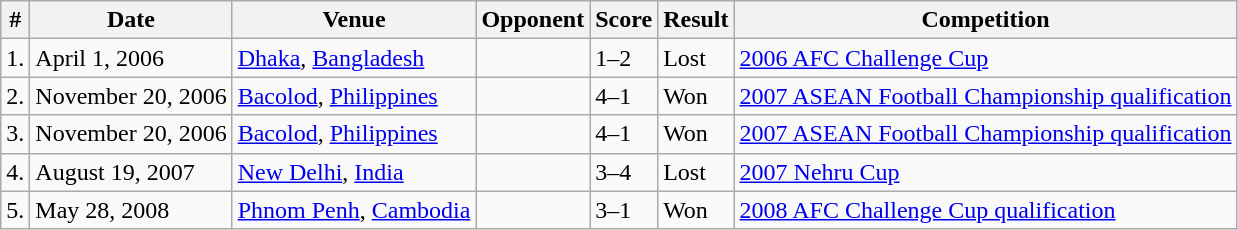<table class="wikitable">
<tr>
<th>#</th>
<th>Date</th>
<th>Venue</th>
<th>Opponent</th>
<th>Score</th>
<th>Result</th>
<th>Competition</th>
</tr>
<tr>
<td>1.</td>
<td>April 1, 2006</td>
<td><a href='#'>Dhaka</a>, <a href='#'>Bangladesh</a></td>
<td></td>
<td>1–2</td>
<td>Lost</td>
<td><a href='#'>2006 AFC Challenge Cup</a></td>
</tr>
<tr>
<td>2.</td>
<td>November 20, 2006</td>
<td><a href='#'>Bacolod</a>, <a href='#'>Philippines</a></td>
<td></td>
<td>4–1</td>
<td>Won</td>
<td><a href='#'>2007 ASEAN Football Championship qualification</a></td>
</tr>
<tr>
<td>3.</td>
<td>November 20, 2006</td>
<td><a href='#'>Bacolod</a>, <a href='#'>Philippines</a></td>
<td></td>
<td>4–1</td>
<td>Won</td>
<td><a href='#'>2007 ASEAN Football Championship qualification</a></td>
</tr>
<tr>
<td>4.</td>
<td>August 19, 2007</td>
<td><a href='#'>New Delhi</a>, <a href='#'>India</a></td>
<td></td>
<td>3–4</td>
<td>Lost</td>
<td><a href='#'>2007 Nehru Cup</a></td>
</tr>
<tr>
<td>5.</td>
<td>May 28, 2008</td>
<td><a href='#'>Phnom Penh</a>, <a href='#'>Cambodia</a></td>
<td></td>
<td>3–1</td>
<td>Won</td>
<td><a href='#'>2008 AFC Challenge Cup qualification</a></td>
</tr>
</table>
